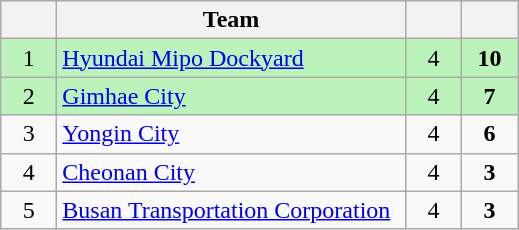<table class="wikitable" style="text-align:center;">
<tr>
<th width=30></th>
<th width=225>Team</th>
<th width=30></th>
<th width=30></th>
</tr>
<tr bgcolor=#bbf3bb>
<td>1</td>
<td align=left><a href='#'>Hyundai Mipo Dockyard</a></td>
<td>4</td>
<td><strong>10</strong></td>
</tr>
<tr bgcolor=#bbf3bb>
<td>2</td>
<td align=left><a href='#'>Gimhae City</a></td>
<td>4</td>
<td><strong>7</strong></td>
</tr>
<tr>
<td>3</td>
<td align=left><a href='#'>Yongin City</a></td>
<td>4</td>
<td><strong>6</strong></td>
</tr>
<tr>
<td>4</td>
<td align=left><a href='#'>Cheonan City</a></td>
<td>4</td>
<td><strong>3</strong></td>
</tr>
<tr>
<td>5</td>
<td align=left><a href='#'>Busan Transportation Corporation</a></td>
<td>4</td>
<td><strong>3</strong></td>
</tr>
</table>
